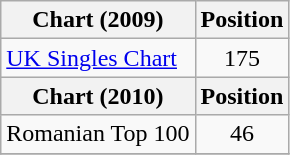<table class="wikitable sortable">
<tr>
<th>Chart (2009)</th>
<th>Position</th>
</tr>
<tr>
<td><a href='#'>UK Singles Chart</a></td>
<td style="text-align:center;">175</td>
</tr>
<tr>
<th>Chart (2010)</th>
<th>Position</th>
</tr>
<tr>
<td>Romanian Top 100</td>
<td align="center">46</td>
</tr>
<tr>
</tr>
</table>
